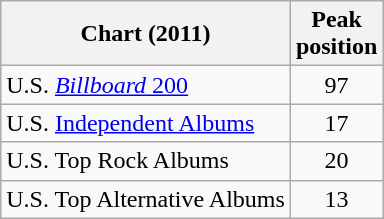<table class=wikitable>
<tr>
<th>Chart (2011)</th>
<th>Peak<br>position</th>
</tr>
<tr>
<td>U.S. <a href='#'><em>Billboard</em> 200</a></td>
<td align="center">97</td>
</tr>
<tr>
<td>U.S. <a href='#'>Independent Albums</a></td>
<td align="center">17</td>
</tr>
<tr>
<td>U.S. Top Rock Albums</td>
<td style="text-align:center;">20</td>
</tr>
<tr>
<td>U.S. Top Alternative Albums</td>
<td style="text-align:center;">13</td>
</tr>
</table>
